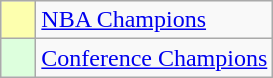<table class="wikitable">
<tr>
<td style="background:#FDFFAE; width:1em"></td>
<td><a href='#'>NBA Champions</a></td>
</tr>
<tr>
<th style="background-color: #ddffdd" scope="row" align="center" width:1em"></th>
<td><a href='#'>Conference Champions</a></td>
</tr>
</table>
